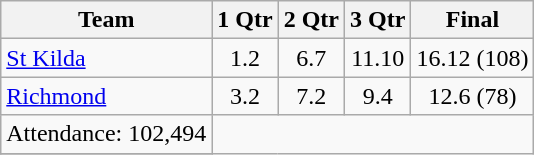<table class="wikitable">
<tr>
<th>Team</th>
<th>1 Qtr</th>
<th>2 Qtr</th>
<th>3 Qtr</th>
<th>Final</th>
</tr>
<tr>
<td><a href='#'>St Kilda</a></td>
<td align=center>1.2</td>
<td align=center>6.7</td>
<td align=center>11.10</td>
<td align=center>16.12 (108)</td>
</tr>
<tr>
<td><a href='#'>Richmond</a></td>
<td align=center>3.2</td>
<td align=center>7.2</td>
<td align=center>9.4</td>
<td align=center>12.6 (78)</td>
</tr>
<tr>
<td align=center>Attendance: 102,494</td>
</tr>
<tr>
</tr>
</table>
